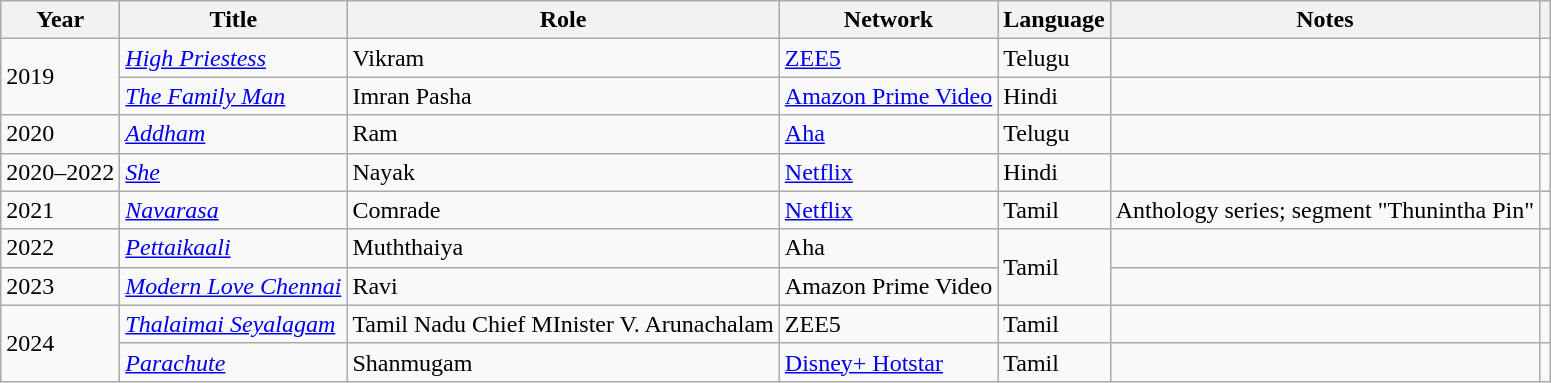<table class="wikitable sortable">
<tr style="text-align:center;">
<th>Year</th>
<th>Title</th>
<th>Role</th>
<th>Network</th>
<th>Language</th>
<th>Notes</th>
<th></th>
</tr>
<tr>
<td rowspan="2">2019</td>
<td><em><a href='#'>High Priestess</a></em></td>
<td>Vikram</td>
<td><a href='#'>ZEE5</a></td>
<td>Telugu</td>
<td></td>
<td></td>
</tr>
<tr>
<td><em><a href='#'>The Family Man</a></em></td>
<td>Imran Pasha</td>
<td><a href='#'>Amazon Prime Video</a></td>
<td>Hindi</td>
<td></td>
<td></td>
</tr>
<tr>
<td>2020</td>
<td><em><a href='#'>Addham</a></em></td>
<td>Ram</td>
<td><a href='#'>Aha</a></td>
<td>Telugu</td>
<td></td>
<td></td>
</tr>
<tr>
<td>2020–2022</td>
<td><em><a href='#'>She</a></em></td>
<td>Nayak</td>
<td><a href='#'>Netflix</a></td>
<td>Hindi</td>
<td></td>
<td></td>
</tr>
<tr>
<td>2021</td>
<td><em><a href='#'>Navarasa</a></em></td>
<td>Comrade</td>
<td><a href='#'>Netflix</a></td>
<td>Tamil</td>
<td>Anthology series; segment "Thunintha Pin"</td>
<td></td>
</tr>
<tr>
<td>2022</td>
<td><em><a href='#'>Pettaikaali</a></em></td>
<td>Muththaiya</td>
<td>Aha</td>
<td rowspan="2">Tamil</td>
<td></td>
<td></td>
</tr>
<tr>
<td>2023</td>
<td><em><a href='#'>Modern Love Chennai</a></em></td>
<td>Ravi</td>
<td>Amazon Prime Video</td>
<td></td>
<td></td>
</tr>
<tr>
<td rowspan="2">2024</td>
<td><em><a href='#'>Thalaimai Seyalagam</a></em></td>
<td>Tamil Nadu Chief MInister V. Arunachalam</td>
<td>ZEE5</td>
<td>Tamil</td>
<td></td>
<td></td>
</tr>
<tr>
<td><em><a href='#'>Parachute</a></em></td>
<td>Shanmugam</td>
<td><a href='#'>Disney+ Hotstar</a></td>
<td>Tamil</td>
<td></td>
<td></td>
</tr>
</table>
